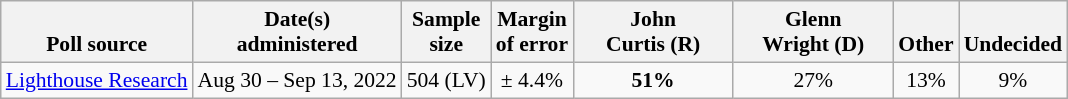<table class="wikitable" style="font-size:90%;text-align:center;">
<tr valign=bottom>
<th>Poll source</th>
<th>Date(s)<br>administered</th>
<th>Sample<br>size</th>
<th>Margin<br>of error</th>
<th style="width:100px;">John<br>Curtis (R)</th>
<th style="width:100px;">Glenn<br>Wright (D)</th>
<th>Other</th>
<th>Undecided</th>
</tr>
<tr>
<td style="text-align:left;"><a href='#'>Lighthouse Research</a></td>
<td>Aug 30 – Sep 13, 2022</td>
<td>504 (LV)</td>
<td>± 4.4%</td>
<td><strong>51%</strong></td>
<td>27%</td>
<td>13%</td>
<td>9%</td>
</tr>
</table>
